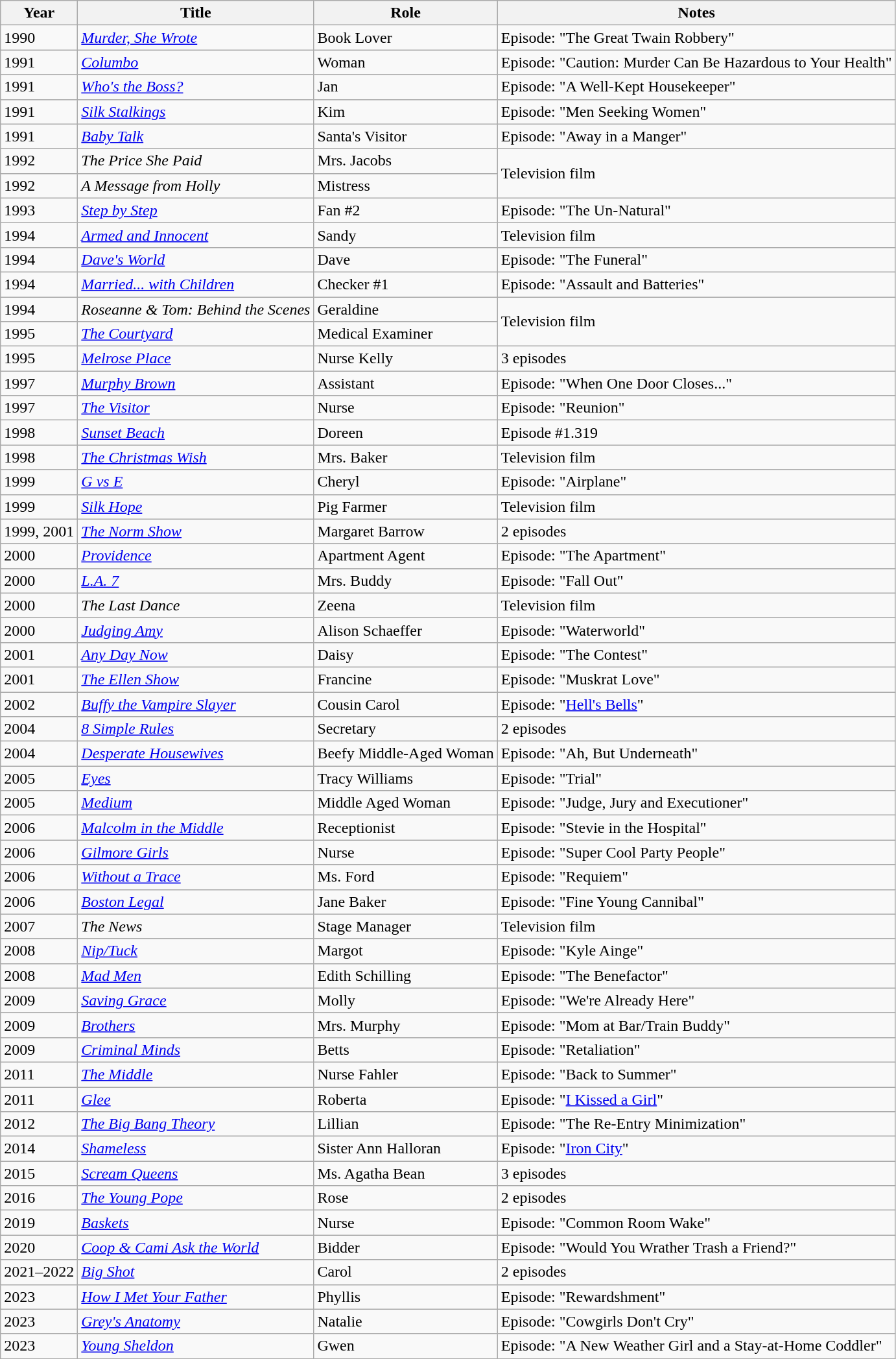<table class="wikitable sortable">
<tr>
<th>Year</th>
<th>Title</th>
<th>Role</th>
<th>Notes</th>
</tr>
<tr>
<td>1990</td>
<td><em><a href='#'>Murder, She Wrote</a></em></td>
<td>Book Lover</td>
<td>Episode: "The Great Twain Robbery"</td>
</tr>
<tr>
<td>1991</td>
<td><em><a href='#'>Columbo</a></em></td>
<td>Woman</td>
<td>Episode: "Caution: Murder Can Be Hazardous to Your Health"</td>
</tr>
<tr>
<td>1991</td>
<td><em><a href='#'>Who's the Boss?</a></em></td>
<td>Jan</td>
<td>Episode: "A Well-Kept Housekeeper"</td>
</tr>
<tr>
<td>1991</td>
<td><em><a href='#'>Silk Stalkings</a></em></td>
<td>Kim</td>
<td>Episode: "Men Seeking Women"</td>
</tr>
<tr>
<td>1991</td>
<td><a href='#'><em>Baby Talk</em></a></td>
<td>Santa's Visitor</td>
<td>Episode: "Away in a Manger"</td>
</tr>
<tr>
<td>1992</td>
<td><em>The Price She Paid</em></td>
<td>Mrs. Jacobs</td>
<td rowspan="2">Television film</td>
</tr>
<tr>
<td>1992</td>
<td><em>A Message from Holly</em></td>
<td>Mistress</td>
</tr>
<tr>
<td>1993</td>
<td><a href='#'><em>Step by Step</em></a></td>
<td>Fan #2</td>
<td>Episode: "The Un-Natural"</td>
</tr>
<tr>
<td>1994</td>
<td><em><a href='#'>Armed and Innocent</a></em></td>
<td>Sandy</td>
<td>Television film</td>
</tr>
<tr>
<td>1994</td>
<td><em><a href='#'>Dave's World</a></em></td>
<td>Dave</td>
<td>Episode: "The Funeral"</td>
</tr>
<tr>
<td>1994</td>
<td><em><a href='#'>Married... with Children</a></em></td>
<td>Checker #1</td>
<td>Episode: "Assault and Batteries"</td>
</tr>
<tr>
<td>1994</td>
<td><em>Roseanne & Tom: Behind the Scenes</em></td>
<td>Geraldine</td>
<td rowspan="2">Television film</td>
</tr>
<tr>
<td>1995</td>
<td><em><a href='#'>The Courtyard</a></em></td>
<td>Medical Examiner</td>
</tr>
<tr>
<td>1995</td>
<td><em><a href='#'>Melrose Place</a></em></td>
<td>Nurse Kelly</td>
<td>3 episodes</td>
</tr>
<tr>
<td>1997</td>
<td><em><a href='#'>Murphy Brown</a></em></td>
<td>Assistant</td>
<td>Episode: "When One Door Closes..."</td>
</tr>
<tr>
<td>1997</td>
<td><a href='#'><em>The Visitor</em></a></td>
<td>Nurse</td>
<td>Episode: "Reunion"</td>
</tr>
<tr>
<td>1998</td>
<td><a href='#'><em>Sunset Beach</em></a></td>
<td>Doreen</td>
<td>Episode #1.319</td>
</tr>
<tr>
<td>1998</td>
<td><em><a href='#'>The Christmas Wish</a></em></td>
<td>Mrs. Baker</td>
<td>Television film</td>
</tr>
<tr>
<td>1999</td>
<td><em><a href='#'>G vs E</a></em></td>
<td>Cheryl</td>
<td>Episode: "Airplane"</td>
</tr>
<tr>
<td>1999</td>
<td><em><a href='#'>Silk Hope</a></em></td>
<td>Pig Farmer</td>
<td>Television film</td>
</tr>
<tr>
<td>1999, 2001</td>
<td><em><a href='#'>The Norm Show</a></em></td>
<td>Margaret Barrow</td>
<td>2 episodes</td>
</tr>
<tr>
<td>2000</td>
<td><a href='#'><em>Providence</em></a></td>
<td>Apartment Agent</td>
<td>Episode: "The Apartment"</td>
</tr>
<tr>
<td>2000</td>
<td><em><a href='#'>L.A. 7</a></em></td>
<td>Mrs. Buddy</td>
<td>Episode: "Fall Out"</td>
</tr>
<tr>
<td>2000</td>
<td><em>The Last Dance</em></td>
<td>Zeena</td>
<td>Television film</td>
</tr>
<tr>
<td>2000</td>
<td><em><a href='#'>Judging Amy</a></em></td>
<td>Alison Schaeffer</td>
<td>Episode: "Waterworld"</td>
</tr>
<tr>
<td>2001</td>
<td><a href='#'><em>Any Day Now</em></a></td>
<td>Daisy</td>
<td>Episode: "The Contest"</td>
</tr>
<tr>
<td>2001</td>
<td><em><a href='#'>The Ellen Show</a></em></td>
<td>Francine</td>
<td>Episode: "Muskrat Love"</td>
</tr>
<tr>
<td>2002</td>
<td><em><a href='#'>Buffy the Vampire Slayer</a></em></td>
<td>Cousin Carol</td>
<td>Episode: "<a href='#'>Hell's Bells</a>"</td>
</tr>
<tr>
<td>2004</td>
<td><em><a href='#'>8 Simple Rules</a></em></td>
<td>Secretary</td>
<td>2 episodes</td>
</tr>
<tr>
<td>2004</td>
<td><em><a href='#'>Desperate Housewives</a></em></td>
<td>Beefy Middle-Aged Woman</td>
<td>Episode: "Ah, But Underneath"</td>
</tr>
<tr>
<td>2005</td>
<td><a href='#'><em>Eyes</em></a></td>
<td>Tracy Williams</td>
<td>Episode: "Trial"</td>
</tr>
<tr>
<td>2005</td>
<td><a href='#'><em>Medium</em></a></td>
<td>Middle Aged Woman</td>
<td>Episode: "Judge, Jury and Executioner"</td>
</tr>
<tr>
<td>2006</td>
<td><em><a href='#'>Malcolm in the Middle</a></em></td>
<td>Receptionist</td>
<td>Episode: "Stevie in the Hospital"</td>
</tr>
<tr>
<td>2006</td>
<td><em><a href='#'>Gilmore Girls</a></em></td>
<td>Nurse</td>
<td>Episode: "Super Cool Party People"</td>
</tr>
<tr>
<td>2006</td>
<td><em><a href='#'>Without a Trace</a></em></td>
<td>Ms. Ford</td>
<td>Episode: "Requiem"</td>
</tr>
<tr>
<td>2006</td>
<td><em><a href='#'>Boston Legal</a></em></td>
<td>Jane Baker</td>
<td>Episode: "Fine Young Cannibal"</td>
</tr>
<tr>
<td>2007</td>
<td><em>The News</em></td>
<td>Stage Manager</td>
<td>Television film</td>
</tr>
<tr>
<td>2008</td>
<td><em><a href='#'>Nip/Tuck</a></em></td>
<td>Margot</td>
<td>Episode: "Kyle Ainge"</td>
</tr>
<tr>
<td>2008</td>
<td><em><a href='#'>Mad Men</a></em></td>
<td>Edith Schilling</td>
<td>Episode: "The Benefactor"</td>
</tr>
<tr>
<td>2009</td>
<td><a href='#'><em>Saving Grace</em></a></td>
<td>Molly</td>
<td>Episode: "We're Already Here"</td>
</tr>
<tr>
<td>2009</td>
<td><a href='#'><em>Brothers</em></a></td>
<td>Mrs. Murphy</td>
<td>Episode: "Mom at Bar/Train Buddy"</td>
</tr>
<tr>
<td>2009</td>
<td><em><a href='#'>Criminal Minds</a></em></td>
<td>Betts</td>
<td>Episode: "Retaliation"</td>
</tr>
<tr>
<td>2011</td>
<td><a href='#'><em>The Middle</em></a></td>
<td>Nurse Fahler</td>
<td>Episode: "Back to Summer"</td>
</tr>
<tr>
<td>2011</td>
<td><a href='#'><em>Glee</em></a></td>
<td>Roberta</td>
<td>Episode: "<a href='#'>I Kissed a Girl</a>"</td>
</tr>
<tr>
<td>2012</td>
<td><em><a href='#'>The Big Bang Theory</a></em></td>
<td>Lillian</td>
<td>Episode: "The Re-Entry Minimization"</td>
</tr>
<tr>
<td>2014</td>
<td><a href='#'><em>Shameless</em></a></td>
<td>Sister Ann Halloran</td>
<td>Episode: "<a href='#'>Iron City</a>"</td>
</tr>
<tr>
<td>2015</td>
<td><a href='#'><em>Scream Queens</em></a></td>
<td>Ms. Agatha Bean</td>
<td>3 episodes</td>
</tr>
<tr>
<td>2016</td>
<td><em><a href='#'>The Young Pope</a></em></td>
<td>Rose</td>
<td>2 episodes</td>
</tr>
<tr>
<td>2019</td>
<td><a href='#'><em>Baskets</em></a></td>
<td>Nurse</td>
<td>Episode: "Common Room Wake"</td>
</tr>
<tr>
<td>2020</td>
<td><em><a href='#'>Coop & Cami Ask the World</a></em></td>
<td>Bidder</td>
<td>Episode: "Would You Wrather Trash a Friend?"</td>
</tr>
<tr>
<td>2021–2022</td>
<td><a href='#'><em>Big Shot</em></a></td>
<td>Carol</td>
<td>2 episodes</td>
</tr>
<tr>
<td>2023</td>
<td><em><a href='#'>How I Met Your Father</a></em></td>
<td>Phyllis</td>
<td>Episode: "Rewardshment"</td>
</tr>
<tr>
<td>2023</td>
<td><em><a href='#'>Grey's Anatomy</a></em></td>
<td>Natalie</td>
<td>Episode: "Cowgirls Don't Cry"</td>
</tr>
<tr>
<td>2023</td>
<td><em><a href='#'>Young Sheldon</a></em></td>
<td>Gwen</td>
<td>Episode: "A New Weather Girl and a Stay-at-Home Coddler"</td>
</tr>
</table>
